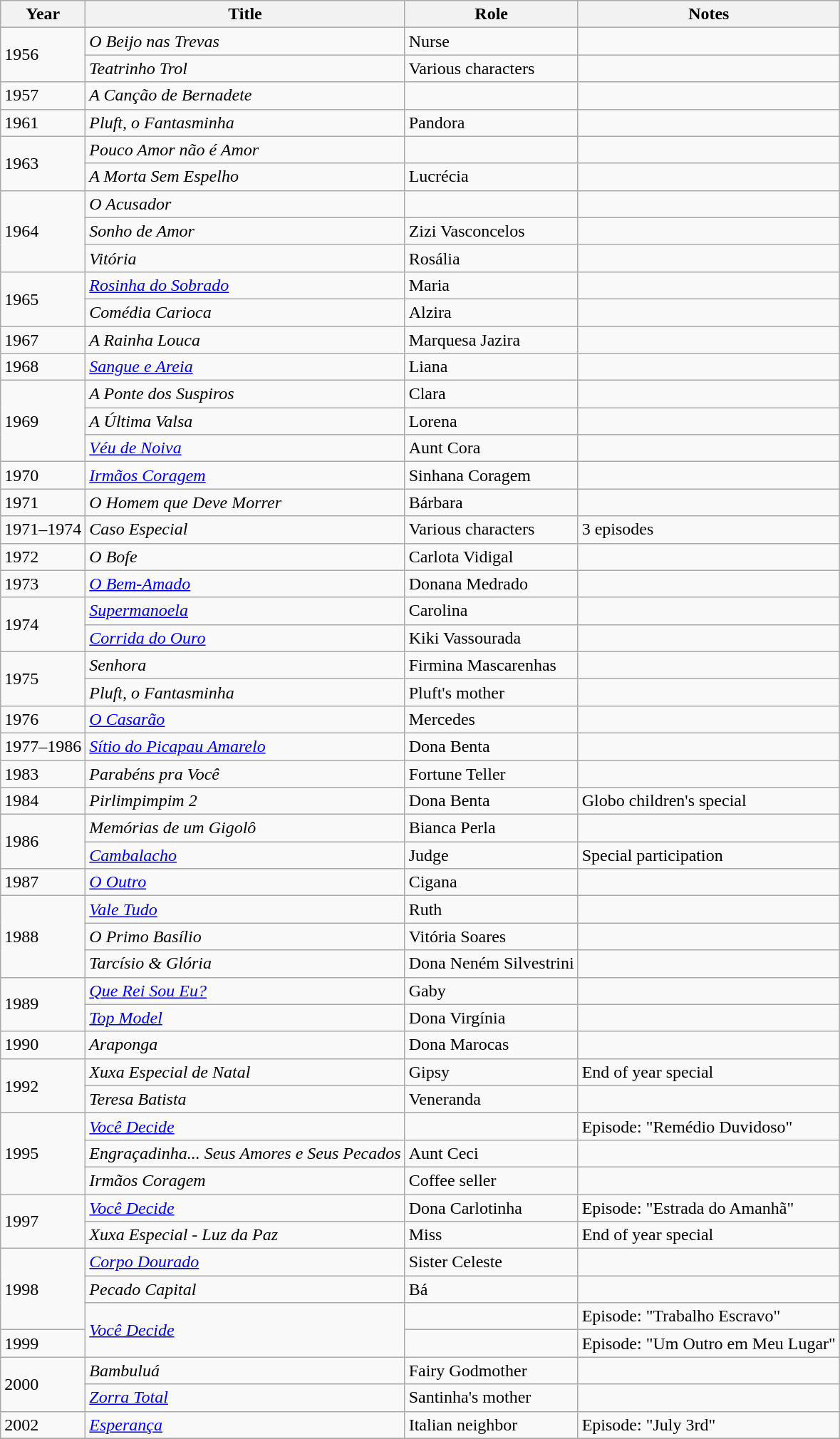<table class="wikitable">
<tr>
<th>Year</th>
<th>Title</th>
<th>Role</th>
<th>Notes</th>
</tr>
<tr>
<td rowspan="2">1956</td>
<td><em>O Beijo nas Trevas</em></td>
<td>Nurse</td>
<td></td>
</tr>
<tr>
<td><em>Teatrinho Trol</em></td>
<td>Various characters</td>
<td></td>
</tr>
<tr>
<td>1957</td>
<td><em>A Canção de Bernadete</em></td>
<td></td>
<td></td>
</tr>
<tr>
<td>1961</td>
<td><em>Pluft, o Fantasminha</em></td>
<td>Pandora</td>
<td></td>
</tr>
<tr>
<td rowspan="2">1963</td>
<td><em>Pouco Amor não é Amor</em></td>
<td></td>
<td></td>
</tr>
<tr>
<td><em>A Morta Sem Espelho</em></td>
<td>Lucrécia</td>
<td></td>
</tr>
<tr>
<td rowspan="3">1964</td>
<td><em>O Acusador</em></td>
<td></td>
<td></td>
</tr>
<tr>
<td><em>Sonho de Amor</em></td>
<td>Zizi Vasconcelos</td>
<td></td>
</tr>
<tr>
<td><em>Vitória</em></td>
<td>Rosália</td>
<td></td>
</tr>
<tr>
<td rowspan="2">1965</td>
<td><em><a href='#'>Rosinha do Sobrado</a></em></td>
<td>Maria</td>
<td></td>
</tr>
<tr>
<td><em>Comédia Carioca</em></td>
<td>Alzira</td>
<td></td>
</tr>
<tr>
<td>1967</td>
<td><em>A Rainha Louca</em></td>
<td>Marquesa Jazira</td>
<td></td>
</tr>
<tr>
<td>1968</td>
<td><em><a href='#'>Sangue e Areia</a></em></td>
<td>Liana</td>
<td></td>
</tr>
<tr>
<td rowspan="3">1969</td>
<td><em>A Ponte dos Suspiros</em></td>
<td>Clara</td>
<td></td>
</tr>
<tr>
<td><em>A Última Valsa</em></td>
<td>Lorena</td>
<td></td>
</tr>
<tr>
<td><em><a href='#'>Véu de Noiva</a></em></td>
<td>Aunt Cora</td>
<td></td>
</tr>
<tr>
<td>1970</td>
<td><em><a href='#'>Irmãos Coragem</a></em></td>
<td>Sinhana Coragem</td>
<td></td>
</tr>
<tr>
<td>1971</td>
<td><em>O Homem que Deve Morrer</em></td>
<td>Bárbara</td>
<td></td>
</tr>
<tr>
<td>1971–1974</td>
<td><em>Caso Especial</em></td>
<td>Various characters</td>
<td>3 episodes</td>
</tr>
<tr>
<td>1972</td>
<td><em>O Bofe</em></td>
<td>Carlota Vidigal</td>
<td></td>
</tr>
<tr>
<td>1973</td>
<td><em><a href='#'>O Bem-Amado</a></em></td>
<td>Donana Medrado</td>
<td></td>
</tr>
<tr>
<td rowspan="2">1974</td>
<td><em><a href='#'>Supermanoela</a></em></td>
<td>Carolina</td>
<td></td>
</tr>
<tr>
<td><em><a href='#'>Corrida do Ouro</a></em></td>
<td>Kiki Vassourada</td>
<td></td>
</tr>
<tr>
<td rowspan="2">1975</td>
<td><em>Senhora</em></td>
<td>Firmina Mascarenhas</td>
<td></td>
</tr>
<tr>
<td><em>Pluft, o Fantasminha</em></td>
<td>Pluft's mother</td>
<td></td>
</tr>
<tr>
<td>1976</td>
<td><em><a href='#'>O Casarão</a></em></td>
<td>Mercedes</td>
<td></td>
</tr>
<tr>
<td>1977–1986</td>
<td><em><a href='#'>Sítio do Picapau Amarelo</a></em></td>
<td>Dona Benta</td>
<td></td>
</tr>
<tr>
<td>1983</td>
<td><em>Parabéns pra Você</em></td>
<td>Fortune Teller</td>
<td></td>
</tr>
<tr>
<td>1984</td>
<td><em>Pirlimpimpim 2</em></td>
<td>Dona Benta</td>
<td>Globo children's special</td>
</tr>
<tr>
<td rowspan="2">1986</td>
<td><em>Memórias de um Gigolô</em></td>
<td>Bianca Perla</td>
<td></td>
</tr>
<tr>
<td><em><a href='#'>Cambalacho</a></em></td>
<td>Judge</td>
<td>Special participation</td>
</tr>
<tr>
<td>1987</td>
<td><em><a href='#'>O Outro</a></em></td>
<td>Cigana</td>
<td></td>
</tr>
<tr>
<td rowspan="3">1988</td>
<td><em><a href='#'>Vale Tudo</a></em></td>
<td>Ruth</td>
<td></td>
</tr>
<tr>
<td><em>O Primo Basílio</em></td>
<td>Vitória Soares</td>
<td></td>
</tr>
<tr>
<td><em>Tarcísio & Glória</em></td>
<td>Dona Neném Silvestrini</td>
<td></td>
</tr>
<tr>
<td rowspan="2">1989</td>
<td><em><a href='#'>Que Rei Sou Eu?</a></em></td>
<td>Gaby</td>
<td></td>
</tr>
<tr>
<td><em><a href='#'>Top Model</a></em></td>
<td>Dona Virgínia</td>
<td></td>
</tr>
<tr>
<td>1990</td>
<td><em>Araponga</em></td>
<td>Dona Marocas</td>
<td></td>
</tr>
<tr>
<td rowspan="2">1992</td>
<td><em>Xuxa Especial de Natal</em></td>
<td>Gipsy</td>
<td>End of year special</td>
</tr>
<tr>
<td><em>Teresa Batista</em></td>
<td>Veneranda</td>
<td></td>
</tr>
<tr>
<td rowspan="3">1995</td>
<td><em><a href='#'>Você Decide</a></em></td>
<td></td>
<td>Episode: "Remédio Duvidoso"</td>
</tr>
<tr>
<td><em>Engraçadinha... Seus Amores e Seus Pecados</em></td>
<td>Aunt Ceci</td>
<td></td>
</tr>
<tr>
<td><em>Irmãos Coragem</em></td>
<td>Coffee seller</td>
<td></td>
</tr>
<tr>
<td rowspan="2">1997</td>
<td><em><a href='#'>Você Decide</a></em></td>
<td>Dona Carlotinha</td>
<td>Episode: "Estrada do Amanhã"</td>
</tr>
<tr>
<td><em>Xuxa Especial - Luz da Paz</em></td>
<td>Miss</td>
<td>End of year special</td>
</tr>
<tr>
<td rowspan="3">1998</td>
<td><em><a href='#'>Corpo Dourado</a></em></td>
<td>Sister Celeste</td>
<td></td>
</tr>
<tr>
<td><em>Pecado Capital</em></td>
<td>Bá</td>
<td></td>
</tr>
<tr>
<td rowspan="2"><em><a href='#'>Você Decide</a></em></td>
<td></td>
<td>Episode: "Trabalho Escravo"</td>
</tr>
<tr>
<td>1999</td>
<td></td>
<td>Episode: "Um Outro em Meu Lugar"</td>
</tr>
<tr>
<td rowspan="2">2000</td>
<td><em>Bambuluá</em></td>
<td>Fairy Godmother</td>
<td></td>
</tr>
<tr>
<td><em><a href='#'>Zorra Total</a></em></td>
<td>Santinha's mother</td>
<td></td>
</tr>
<tr>
<td>2002</td>
<td><em><a href='#'>Esperança</a></em></td>
<td>Italian neighbor</td>
<td>Episode: "July 3rd"</td>
</tr>
<tr>
</tr>
</table>
